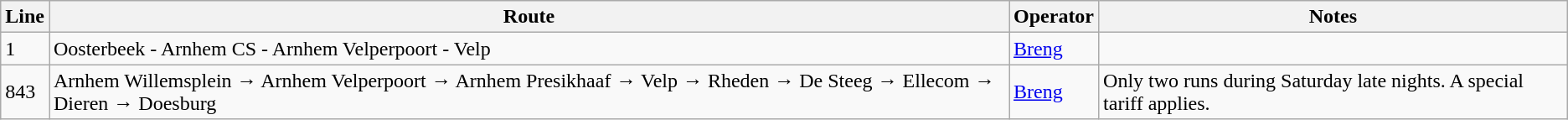<table class="wikitable">
<tr>
<th>Line</th>
<th>Route</th>
<th>Operator</th>
<th>Notes</th>
</tr>
<tr>
<td>1</td>
<td>Oosterbeek - Arnhem CS - Arnhem Velperpoort - Velp</td>
<td><a href='#'>Breng</a></td>
<td></td>
</tr>
<tr>
<td>843</td>
<td>Arnhem Willemsplein → Arnhem Velperpoort → Arnhem Presikhaaf → Velp → Rheden → De Steeg → Ellecom → Dieren → Doesburg</td>
<td><a href='#'>Breng</a></td>
<td>Only two runs during Saturday late nights. A special tariff applies.</td>
</tr>
</table>
